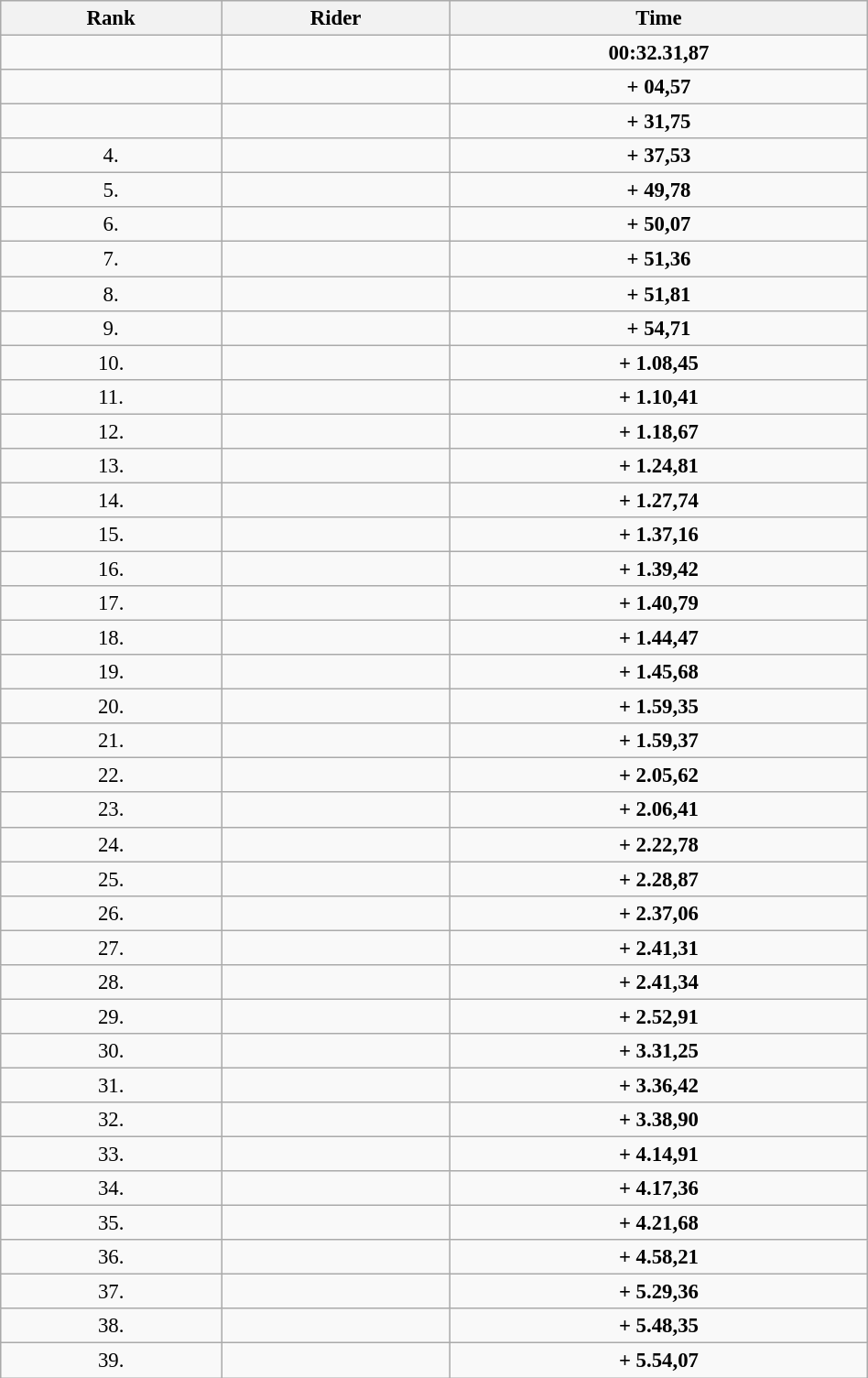<table class=wikitable style="font-size:95%" width="50%">
<tr>
<th>Rank</th>
<th>Rider</th>
<th>Time</th>
</tr>
<tr>
<td align="center"></td>
<td></td>
<td align="center"><strong>00:32.31,87</strong></td>
</tr>
<tr>
<td align="center"></td>
<td></td>
<td align="center"><strong>+ 04,57</strong></td>
</tr>
<tr>
<td align="center"></td>
<td></td>
<td align="center"><strong>+ 31,75</strong></td>
</tr>
<tr>
<td align="center">4.</td>
<td></td>
<td align="center"><strong>+ 37,53</strong></td>
</tr>
<tr>
<td align="center">5.</td>
<td></td>
<td align="center"><strong>+ 49,78</strong></td>
</tr>
<tr>
<td align="center">6.</td>
<td></td>
<td align="center"><strong>+ 50,07</strong></td>
</tr>
<tr>
<td align="center">7.</td>
<td></td>
<td align="center"><strong>+ 51,36</strong></td>
</tr>
<tr>
<td align="center">8.</td>
<td></td>
<td align="center"><strong>+ 51,81</strong></td>
</tr>
<tr>
<td align="center">9.</td>
<td></td>
<td align="center"><strong>+ 54,71</strong></td>
</tr>
<tr>
<td align="center">10.</td>
<td></td>
<td align="center"><strong>+ 1.08,45</strong></td>
</tr>
<tr>
<td align="center">11.</td>
<td></td>
<td align="center"><strong>+ 1.10,41</strong></td>
</tr>
<tr>
<td align="center">12.</td>
<td></td>
<td align="center"><strong>+ 1.18,67</strong></td>
</tr>
<tr>
<td align="center">13.</td>
<td></td>
<td align="center"><strong>+ 1.24,81</strong></td>
</tr>
<tr>
<td align="center">14.</td>
<td></td>
<td align="center"><strong>+ 1.27,74</strong></td>
</tr>
<tr>
<td align="center">15.</td>
<td></td>
<td align="center"><strong>+ 1.37,16</strong></td>
</tr>
<tr>
<td align="center">16.</td>
<td></td>
<td align="center"><strong>+ 1.39,42</strong></td>
</tr>
<tr>
<td align="center">17.</td>
<td></td>
<td align="center"><strong>+ 1.40,79</strong></td>
</tr>
<tr>
<td align="center">18.</td>
<td></td>
<td align="center"><strong>+ 1.44,47</strong></td>
</tr>
<tr>
<td align="center">19.</td>
<td></td>
<td align="center"><strong>+ 1.45,68</strong></td>
</tr>
<tr>
<td align="center">20.</td>
<td></td>
<td align="center"><strong>+ 1.59,35</strong></td>
</tr>
<tr>
<td align="center">21.</td>
<td></td>
<td align="center"><strong>+ 1.59,37</strong></td>
</tr>
<tr>
<td align="center">22.</td>
<td></td>
<td align="center"><strong>+ 2.05,62</strong></td>
</tr>
<tr>
<td align="center">23.</td>
<td></td>
<td align="center"><strong>+ 2.06,41</strong></td>
</tr>
<tr>
<td align="center">24.</td>
<td></td>
<td align="center"><strong>+ 2.22,78</strong></td>
</tr>
<tr>
<td align="center">25.</td>
<td></td>
<td align="center"><strong>+ 2.28,87</strong></td>
</tr>
<tr>
<td align="center">26.</td>
<td></td>
<td align="center"><strong>+ 2.37,06</strong></td>
</tr>
<tr>
<td align="center">27.</td>
<td></td>
<td align="center"><strong>+ 2.41,31</strong></td>
</tr>
<tr>
<td align="center">28.</td>
<td></td>
<td align="center"><strong>+ 2.41,34</strong></td>
</tr>
<tr>
<td align="center">29.</td>
<td></td>
<td align="center"><strong>+ 2.52,91</strong></td>
</tr>
<tr>
<td align="center">30.</td>
<td></td>
<td align="center"><strong>+ 3.31,25</strong></td>
</tr>
<tr>
<td align="center">31.</td>
<td></td>
<td align="center"><strong>+ 3.36,42</strong></td>
</tr>
<tr>
<td align="center">32.</td>
<td></td>
<td align="center"><strong>+ 3.38,90</strong></td>
</tr>
<tr>
<td align="center">33.</td>
<td></td>
<td align="center"><strong>+ 4.14,91</strong></td>
</tr>
<tr>
<td align="center">34.</td>
<td></td>
<td align="center"><strong>+ 4.17,36</strong></td>
</tr>
<tr>
<td align="center">35.</td>
<td></td>
<td align="center"><strong>+ 4.21,68</strong></td>
</tr>
<tr>
<td align="center">36.</td>
<td></td>
<td align="center"><strong>+ 4.58,21</strong></td>
</tr>
<tr>
<td align="center">37.</td>
<td></td>
<td align="center"><strong>+ 5.29,36</strong></td>
</tr>
<tr>
<td align="center">38.</td>
<td></td>
<td align="center"><strong>+ 5.48,35</strong></td>
</tr>
<tr>
<td align="center">39.</td>
<td></td>
<td align="center"><strong>+ 5.54,07</strong></td>
</tr>
</table>
